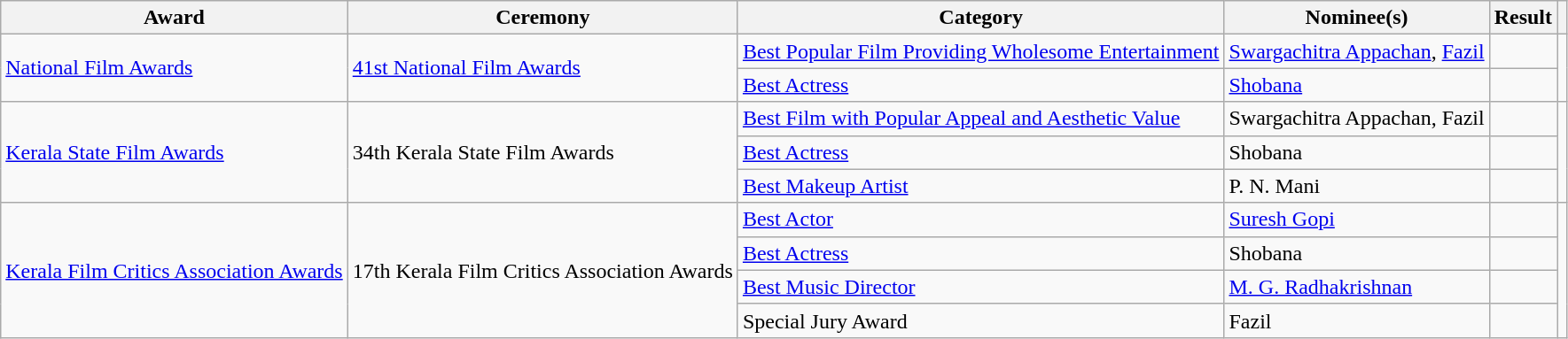<table class="wikitable">
<tr>
<th>Award</th>
<th>Ceremony</th>
<th>Category</th>
<th>Nominee(s)</th>
<th>Result</th>
<th></th>
</tr>
<tr>
<td rowspan="2"><a href='#'>National Film Awards</a></td>
<td rowspan="2"><a href='#'>41st National Film Awards</a></td>
<td><a href='#'>Best Popular Film Providing Wholesome Entertainment</a></td>
<td><a href='#'>Swargachitra Appachan</a>, <a href='#'>Fazil</a></td>
<td></td>
<td rowspan="2"></td>
</tr>
<tr>
<td><a href='#'>Best Actress</a></td>
<td><a href='#'>Shobana</a></td>
<td></td>
</tr>
<tr>
<td rowspan="3"><a href='#'>Kerala State Film Awards</a></td>
<td rowspan="3">34th Kerala State Film Awards</td>
<td><a href='#'>Best Film with Popular Appeal and Aesthetic Value</a></td>
<td>Swargachitra Appachan, Fazil</td>
<td></td>
<td rowspan="3"></td>
</tr>
<tr>
<td><a href='#'>Best Actress</a></td>
<td>Shobana</td>
<td></td>
</tr>
<tr>
<td><a href='#'>Best Makeup Artist</a></td>
<td>P. N. Mani</td>
<td></td>
</tr>
<tr>
<td rowspan="4"><a href='#'>Kerala Film Critics Association Awards</a></td>
<td rowspan="4">17th Kerala Film Critics Association Awards</td>
<td><a href='#'>Best Actor</a></td>
<td><a href='#'>Suresh Gopi</a></td>
<td></td>
<td rowspan="4"></td>
</tr>
<tr>
<td><a href='#'>Best Actress</a></td>
<td>Shobana</td>
<td></td>
</tr>
<tr>
<td><a href='#'>Best Music Director</a></td>
<td><a href='#'>M. G. Radhakrishnan</a></td>
<td></td>
</tr>
<tr>
<td>Special Jury Award</td>
<td>Fazil</td>
<td></td>
</tr>
</table>
